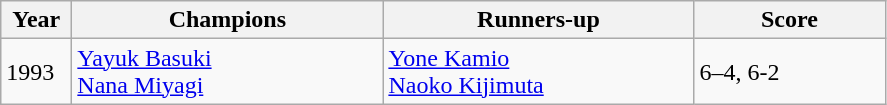<table class=wikitable>
<tr>
<th style="width:40px">Year</th>
<th style="width:200px">Champions</th>
<th style="width:200px">Runners-up</th>
<th style="width:120px" class="unsortable">Score</th>
</tr>
<tr>
<td>1993</td>
<td> <a href='#'>Yayuk Basuki</a><br> <a href='#'>Nana Miyagi</a></td>
<td> <a href='#'>Yone Kamio</a><br> <a href='#'>Naoko Kijimuta</a></td>
<td>6–4, 6-2</td>
</tr>
</table>
